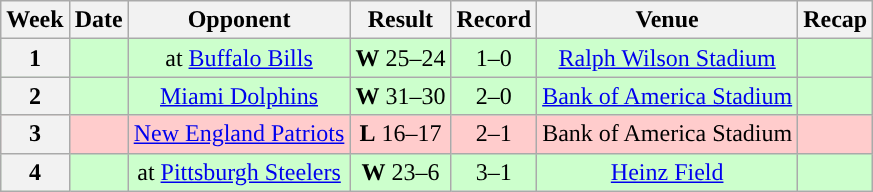<table class="wikitable" style="text-align:center">
<tr>
<th>Week</th>
<th>Date</th>
<th>Opponent</th>
<th>Result</th>
<th>Record</th>
<th>Venue</th>
<th>Recap</th>
</tr>
<tr style="background:#cfc">
<th>1</th>
<td></td>
<td>at <a href='#'>Buffalo Bills</a></td>
<td><strong>W</strong> 25–24</td>
<td>1–0</td>
<td><a href='#'>Ralph Wilson Stadium</a></td>
<td></td>
</tr>
<tr style="background:#cfc">
<th>2</th>
<td></td>
<td><a href='#'>Miami Dolphins</a></td>
<td><strong>W</strong> 31–30</td>
<td>2–0</td>
<td><a href='#'>Bank of America Stadium</a></td>
<td></td>
</tr>
<tr style="background:#fcc">
<th>3</th>
<td></td>
<td><a href='#'>New England Patriots</a></td>
<td><strong>L</strong> 16–17</td>
<td>2–1</td>
<td>Bank of America Stadium</td>
<td></td>
</tr>
<tr style="background:#cfc">
<th>4</th>
<td></td>
<td>at <a href='#'>Pittsburgh Steelers</a></td>
<td><strong>W</strong> 23–6</td>
<td>3–1</td>
<td><a href='#'>Heinz Field</a></td>
<td></td>
</tr>
</table>
